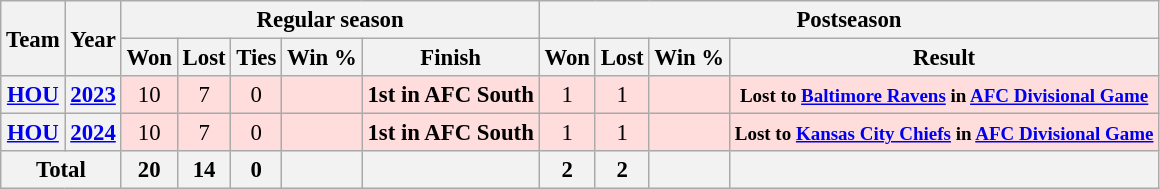<table class="wikitable" style="font-size: 95%; text-align:center;">
<tr>
<th rowspan="2">Team</th>
<th rowspan="2">Year</th>
<th colspan="5">Regular season</th>
<th colspan="4">Postseason</th>
</tr>
<tr>
<th>Won</th>
<th>Lost</th>
<th>Ties</th>
<th>Win %</th>
<th>Finish</th>
<th>Won</th>
<th>Lost</th>
<th>Win %</th>
<th>Result</th>
</tr>
<tr style="background:#fdd;">
<th><a href='#'>HOU</a></th>
<th><a href='#'>2023</a></th>
<td>10</td>
<td>7</td>
<td>0</td>
<td></td>
<td><strong>1st in AFC South</strong></td>
<td>1</td>
<td>1</td>
<td></td>
<td><strong><small>Lost to <a href='#'>Baltimore Ravens</a> in <a href='#'>AFC Divisional Game</a></small></strong></td>
</tr>
<tr style="background:#fdd;">
<th><a href='#'>HOU</a></th>
<th><a href='#'>2024</a></th>
<td>10</td>
<td>7</td>
<td>0</td>
<td></td>
<td><strong>1st in AFC South</strong></td>
<td>1</td>
<td>1</td>
<td></td>
<td><strong><small>Lost to <a href='#'>Kansas City Chiefs</a> in <a href='#'>AFC Divisional Game</a></small></strong></td>
</tr>
<tr>
<th colspan="2">Total</th>
<th>20</th>
<th>14</th>
<th>0</th>
<th></th>
<th></th>
<th>2</th>
<th>2</th>
<th></th>
<th></th>
</tr>
</table>
